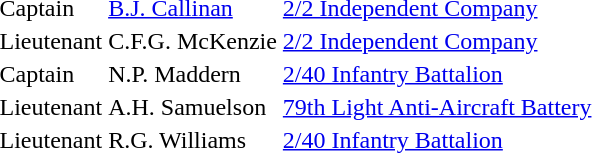<table>
<tr>
<td>Captain</td>
<td><a href='#'>B.J. Callinan</a></td>
<td> <a href='#'>2/2 Independent Company</a></td>
</tr>
<tr>
<td>Lieutenant</td>
<td>C.F.G. McKenzie</td>
<td> <a href='#'>2/2 Independent Company</a></td>
</tr>
<tr>
<td>Captain</td>
<td>N.P. Maddern</td>
<td> <a href='#'>2/40 Infantry Battalion</a></td>
</tr>
<tr>
<td>Lieutenant</td>
<td>A.H. Samuelson</td>
<td> <a href='#'>79th Light Anti-Aircraft Battery</a></td>
</tr>
<tr>
<td>Lieutenant</td>
<td>R.G. Williams</td>
<td> <a href='#'>2/40 Infantry Battalion</a></td>
</tr>
</table>
